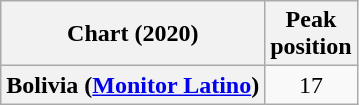<table class="wikitable plainrowheaders" style="text-align:center">
<tr>
<th scope="col">Chart (2020)</th>
<th scope="col">Peak<br> position</th>
</tr>
<tr>
<th scope="row">Bolivia (<a href='#'>Monitor Latino</a>)</th>
<td>17</td>
</tr>
</table>
